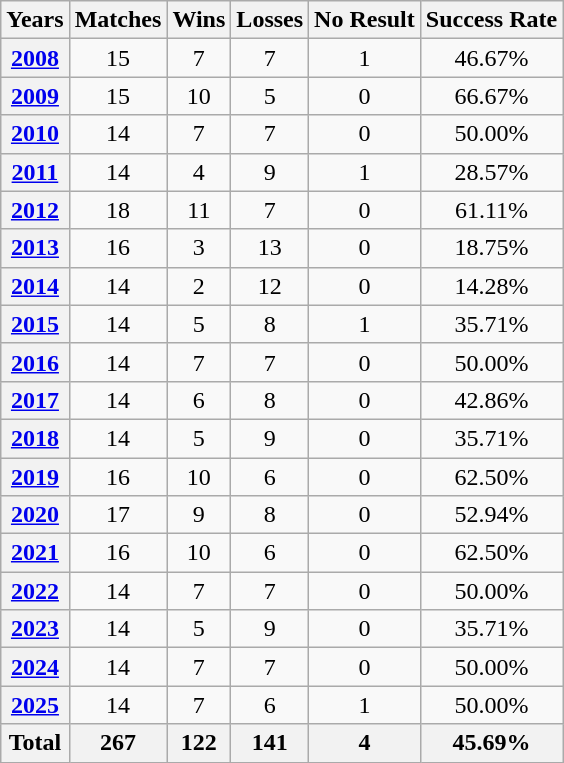<table class="wikitable sortable" style="text-align: center;">
<tr>
<th>Years</th>
<th>Matches</th>
<th>Wins</th>
<th>Losses</th>
<th>No Result</th>
<th>Success Rate</th>
</tr>
<tr>
<th><a href='#'>2008</a></th>
<td>15</td>
<td>7</td>
<td>7</td>
<td>1</td>
<td>46.67%</td>
</tr>
<tr>
<th><a href='#'>2009</a></th>
<td>15</td>
<td>10</td>
<td>5</td>
<td>0</td>
<td>66.67%</td>
</tr>
<tr>
<th><a href='#'>2010</a></th>
<td>14</td>
<td>7</td>
<td>7</td>
<td>0</td>
<td>50.00%</td>
</tr>
<tr>
<th><a href='#'>2011</a></th>
<td>14</td>
<td>4</td>
<td>9</td>
<td>1</td>
<td>28.57%</td>
</tr>
<tr>
<th><a href='#'>2012</a></th>
<td>18</td>
<td>11</td>
<td>7</td>
<td>0</td>
<td>61.11%</td>
</tr>
<tr>
<th><a href='#'>2013</a></th>
<td>16</td>
<td>3</td>
<td>13</td>
<td>0</td>
<td>18.75%</td>
</tr>
<tr>
<th><a href='#'>2014</a></th>
<td>14</td>
<td>2</td>
<td>12</td>
<td>0</td>
<td>14.28%</td>
</tr>
<tr>
<th><a href='#'>2015</a></th>
<td>14</td>
<td>5</td>
<td>8</td>
<td>1</td>
<td>35.71%</td>
</tr>
<tr>
<th><a href='#'>2016</a></th>
<td>14</td>
<td>7</td>
<td>7</td>
<td>0</td>
<td>50.00%</td>
</tr>
<tr>
<th><a href='#'>2017</a></th>
<td>14</td>
<td>6</td>
<td>8</td>
<td>0</td>
<td>42.86%</td>
</tr>
<tr>
<th><a href='#'>2018</a></th>
<td>14</td>
<td>5</td>
<td>9</td>
<td>0</td>
<td>35.71%</td>
</tr>
<tr>
<th><a href='#'>2019</a></th>
<td>16</td>
<td>10</td>
<td>6</td>
<td>0</td>
<td>62.50%</td>
</tr>
<tr>
<th><a href='#'>2020</a></th>
<td>17</td>
<td>9</td>
<td>8</td>
<td>0</td>
<td>52.94%</td>
</tr>
<tr>
<th><a href='#'>2021</a></th>
<td>16</td>
<td>10</td>
<td>6</td>
<td>0</td>
<td>62.50%</td>
</tr>
<tr>
<th><a href='#'>2022</a></th>
<td>14</td>
<td>7</td>
<td>7</td>
<td>0</td>
<td>50.00%</td>
</tr>
<tr>
<th><a href='#'>2023</a></th>
<td>14</td>
<td>5</td>
<td>9</td>
<td>0</td>
<td>35.71%</td>
</tr>
<tr>
<th><a href='#'>2024</a></th>
<td>14</td>
<td>7</td>
<td>7</td>
<td>0</td>
<td>50.00%</td>
</tr>
<tr>
<th><a href='#'>2025</a></th>
<td>14</td>
<td>7</td>
<td>6</td>
<td>1</td>
<td>50.00%</td>
</tr>
<tr>
<th>Total</th>
<th><strong>267</strong></th>
<th><strong>122</strong></th>
<th><strong>141</strong></th>
<th><strong>4</strong></th>
<th><strong>45.69%</strong></th>
</tr>
</table>
